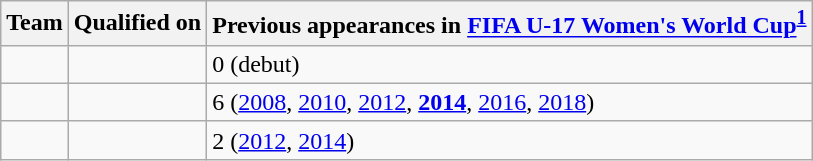<table class="wikitable sortable">
<tr>
<th>Team</th>
<th>Qualified on</th>
<th data-sort-type="number">Previous appearances in <a href='#'>FIFA U-17 Women's World Cup</a><sup><strong><a href='#'>1</a></strong></sup></th>
</tr>
<tr>
<td><em></em></td>
<td></td>
<td>0 (debut)</td>
</tr>
<tr>
<td></td>
<td></td>
<td>6 (<a href='#'>2008</a>, <a href='#'>2010</a>, <a href='#'>2012</a>, <strong><a href='#'>2014</a></strong>, <a href='#'>2016</a>, <a href='#'>2018</a>)</td>
</tr>
<tr>
<td></td>
<td></td>
<td>2 (<a href='#'>2012</a>, <a href='#'>2014</a>)</td>
</tr>
</table>
